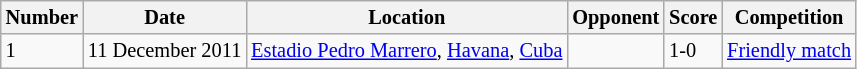<table class="wikitable" style="font-size:85%;">
<tr>
<th>Number</th>
<th>Date</th>
<th>Location</th>
<th>Opponent</th>
<th>Score</th>
<th>Competition</th>
</tr>
<tr>
<td>1</td>
<td>11 December 2011</td>
<td><a href='#'>Estadio Pedro Marrero</a>, <a href='#'>Havana</a>, <a href='#'>Cuba</a></td>
<td></td>
<td>1-0</td>
<td><a href='#'>Friendly match</a></td>
</tr>
</table>
